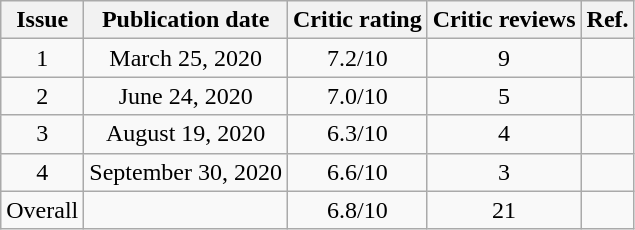<table class="wikitable" style="text-align: center;">
<tr>
<th>Issue</th>
<th>Publication date</th>
<th>Critic rating</th>
<th>Critic reviews</th>
<th>Ref.</th>
</tr>
<tr>
<td>1</td>
<td>March 25, 2020</td>
<td>7.2/10</td>
<td>9</td>
<td></td>
</tr>
<tr>
<td>2</td>
<td>June 24, 2020</td>
<td>7.0/10</td>
<td>5</td>
<td></td>
</tr>
<tr>
<td>3</td>
<td>August 19, 2020</td>
<td>6.3/10</td>
<td>4</td>
<td></td>
</tr>
<tr>
<td>4</td>
<td>September 30, 2020</td>
<td>6.6/10</td>
<td>3</td>
<td></td>
</tr>
<tr>
<td>Overall</td>
<td></td>
<td>6.8/10</td>
<td>21</td>
<td></td>
</tr>
</table>
